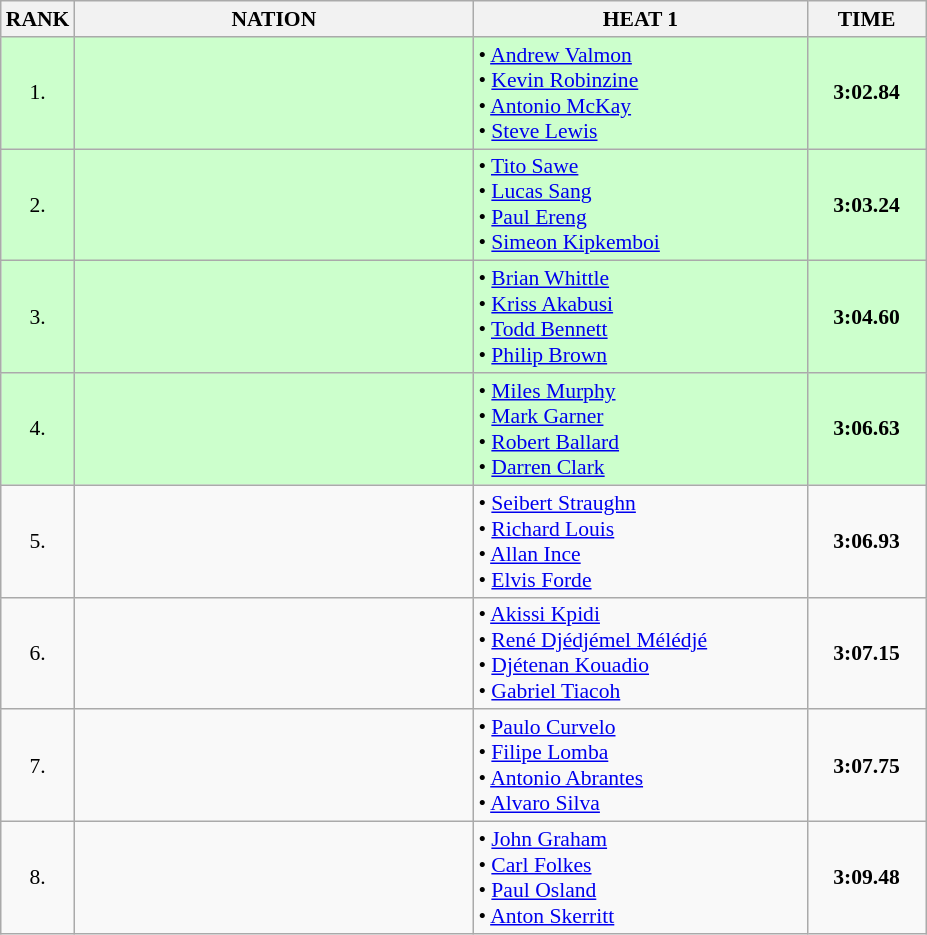<table class="wikitable" style="border-collapse: collapse; font-size: 90%;">
<tr>
<th>RANK</th>
<th style="width: 18em">NATION</th>
<th style="width: 15em">HEAT 1</th>
<th style="width: 5em">TIME</th>
</tr>
<tr style="background:#ccffcc;">
<td align="center">1.</td>
<td align="center"></td>
<td>• <a href='#'>Andrew Valmon</a><br>• <a href='#'>Kevin Robinzine</a><br>• <a href='#'>Antonio McKay</a><br>• <a href='#'>Steve Lewis</a></td>
<td align="center"><strong>3:02.84</strong></td>
</tr>
<tr style="background:#ccffcc;">
<td align="center">2.</td>
<td align="center"></td>
<td>• <a href='#'>Tito Sawe</a><br>• <a href='#'>Lucas Sang</a><br>• <a href='#'>Paul Ereng</a><br>• <a href='#'>Simeon Kipkemboi</a></td>
<td align="center"><strong>3:03.24</strong></td>
</tr>
<tr style="background:#ccffcc;">
<td align="center">3.</td>
<td align="center"></td>
<td>• <a href='#'>Brian Whittle</a><br>• <a href='#'>Kriss Akabusi</a><br>• <a href='#'>Todd Bennett</a><br>• <a href='#'>Philip Brown</a></td>
<td align="center"><strong>3:04.60</strong></td>
</tr>
<tr style="background:#ccffcc;">
<td align="center">4.</td>
<td align="center"></td>
<td>• <a href='#'>Miles Murphy</a><br>• <a href='#'>Mark Garner</a><br>• <a href='#'>Robert Ballard</a><br>• <a href='#'>Darren Clark</a></td>
<td align="center"><strong>3:06.63</strong></td>
</tr>
<tr>
<td align="center">5.</td>
<td align="center"></td>
<td>• <a href='#'>Seibert Straughn</a><br>• <a href='#'>Richard Louis</a><br>• <a href='#'>Allan Ince</a><br>• <a href='#'>Elvis Forde</a></td>
<td align="center"><strong>3:06.93</strong></td>
</tr>
<tr>
<td align="center">6.</td>
<td align="center"></td>
<td>• <a href='#'>Akissi Kpidi</a><br>• <a href='#'>René Djédjémel Mélédjé</a><br>• <a href='#'>Djétenan Kouadio</a><br>• <a href='#'>Gabriel Tiacoh</a></td>
<td align="center"><strong>3:07.15</strong></td>
</tr>
<tr>
<td align="center">7.</td>
<td align="center"></td>
<td>• <a href='#'>Paulo Curvelo</a><br>• <a href='#'>Filipe Lomba</a><br>• <a href='#'>Antonio Abrantes</a><br>• <a href='#'>Alvaro Silva</a></td>
<td align="center"><strong>3:07.75</strong></td>
</tr>
<tr>
<td align="center">8.</td>
<td align="center"></td>
<td>• <a href='#'>John Graham</a><br>• <a href='#'>Carl Folkes</a><br>• <a href='#'>Paul Osland</a><br>• <a href='#'>Anton Skerritt</a></td>
<td align="center"><strong>3:09.48</strong></td>
</tr>
</table>
